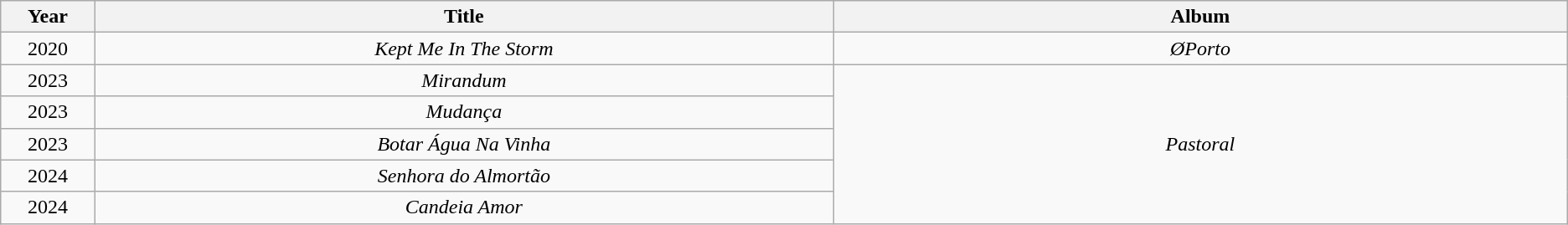<table class="wikitable sortable plainrowheaders" style="text-align: center;">
<tr>
<th scope="col" style="width: 5em;">Year</th>
<th scope="col" style="width: 47.5em;">Title</th>
<th scope="col" style="width: 47.5em;">Album</th>
</tr>
<tr>
<td>2020</td>
<td><em>Kept Me In The Storm</em></td>
<td><em>ØPorto</em></td>
</tr>
<tr>
<td>2023</td>
<td><em>Mirandum</em></td>
<td rowspan="5"><em>Pastoral</em></td>
</tr>
<tr>
<td>2023</td>
<td><em>Mudança</em></td>
</tr>
<tr>
<td>2023</td>
<td><em>Botar Água Na Vinha</em></td>
</tr>
<tr>
<td>2024</td>
<td><em>Senhora do Almortão</em></td>
</tr>
<tr>
<td>2024</td>
<td><em>Candeia Amor</em></td>
</tr>
</table>
